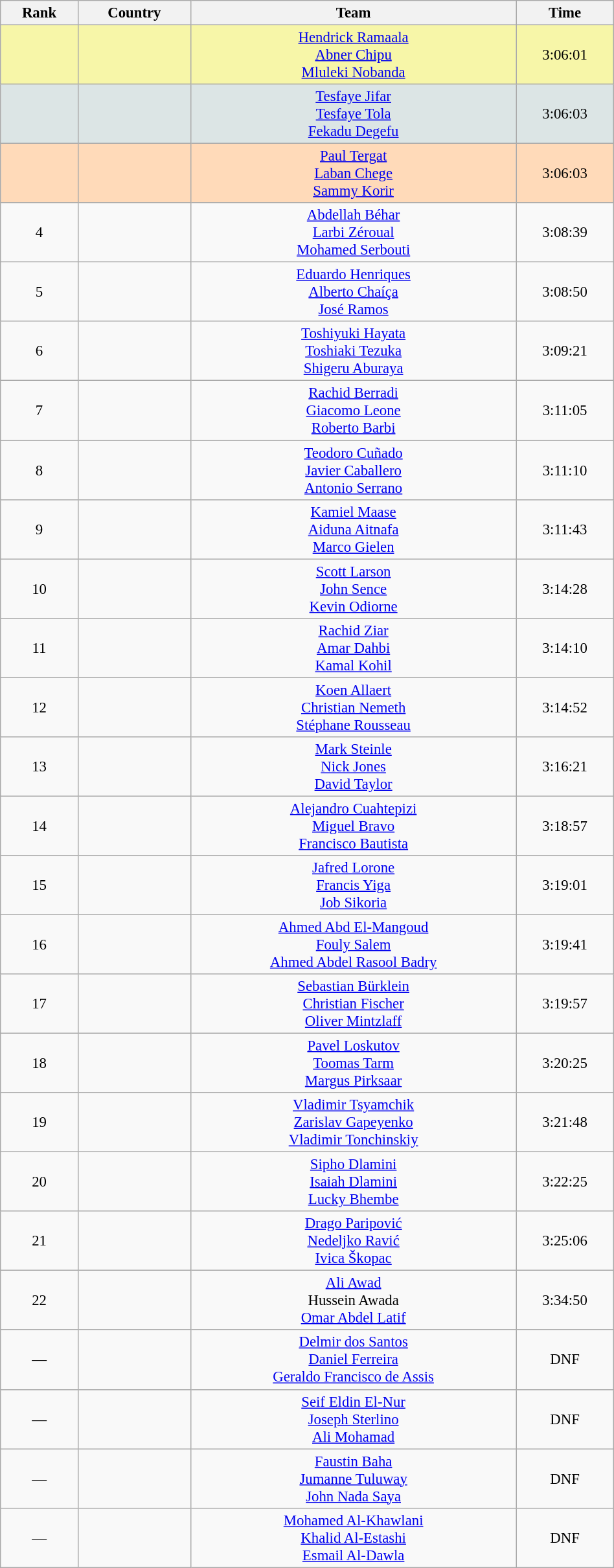<table class="wikitable sortable" style=" text-align:center; font-size:95%;" width="50%">
<tr>
<th>Rank</th>
<th>Country</th>
<th>Team</th>
<th>Time</th>
</tr>
<tr bgcolor="#F7F6A8">
<td align=center></td>
<td></td>
<td><a href='#'>Hendrick Ramaala</a><br><a href='#'>Abner Chipu</a><br><a href='#'>Mluleki Nobanda</a></td>
<td>3:06:01</td>
</tr>
<tr bgcolor="#DCE5E5">
<td align=center></td>
<td></td>
<td><a href='#'>Tesfaye Jifar</a><br><a href='#'>Tesfaye Tola</a><br><a href='#'>Fekadu Degefu</a></td>
<td>3:06:03</td>
</tr>
<tr bgcolor="#FFDAB9">
<td align=center></td>
<td></td>
<td><a href='#'>Paul Tergat</a><br><a href='#'>Laban Chege</a><br><a href='#'>Sammy Korir</a></td>
<td>3:06:03</td>
</tr>
<tr>
<td align=center>4</td>
<td></td>
<td><a href='#'>Abdellah Béhar</a><br><a href='#'>Larbi Zéroual</a><br><a href='#'>Mohamed Serbouti</a></td>
<td>3:08:39</td>
</tr>
<tr>
<td align=center>5</td>
<td></td>
<td><a href='#'>Eduardo Henriques</a><br><a href='#'>Alberto Chaíça</a><br><a href='#'>José Ramos</a></td>
<td>3:08:50</td>
</tr>
<tr>
<td align=center>6</td>
<td></td>
<td><a href='#'>Toshiyuki Hayata</a><br><a href='#'>Toshiaki Tezuka</a><br><a href='#'>Shigeru Aburaya</a></td>
<td>3:09:21</td>
</tr>
<tr>
<td align=center>7</td>
<td></td>
<td><a href='#'>Rachid Berradi</a><br><a href='#'>Giacomo Leone</a><br><a href='#'>Roberto Barbi</a></td>
<td>3:11:05</td>
</tr>
<tr>
<td align=center>8</td>
<td></td>
<td><a href='#'>Teodoro Cuñado</a><br><a href='#'>Javier Caballero</a><br><a href='#'>Antonio Serrano</a></td>
<td>3:11:10</td>
</tr>
<tr>
<td align=center>9</td>
<td></td>
<td><a href='#'>Kamiel Maase</a><br><a href='#'>Aiduna Aitnafa</a><br><a href='#'>Marco Gielen</a></td>
<td>3:11:43</td>
</tr>
<tr>
<td align=center>10</td>
<td></td>
<td><a href='#'>Scott Larson</a><br><a href='#'>John Sence</a><br><a href='#'>Kevin Odiorne</a></td>
<td>3:14:28</td>
</tr>
<tr>
<td align=center>11</td>
<td></td>
<td><a href='#'>Rachid Ziar</a><br><a href='#'>Amar Dahbi</a><br><a href='#'>Kamal Kohil</a></td>
<td>3:14:10</td>
</tr>
<tr>
<td align=center>12</td>
<td></td>
<td><a href='#'>Koen Allaert</a><br><a href='#'>Christian Nemeth</a><br><a href='#'>Stéphane Rousseau</a></td>
<td>3:14:52</td>
</tr>
<tr>
<td align=center>13</td>
<td></td>
<td><a href='#'>Mark Steinle</a><br><a href='#'>Nick Jones</a><br><a href='#'>David Taylor</a></td>
<td>3:16:21</td>
</tr>
<tr>
<td align=center>14</td>
<td></td>
<td><a href='#'>Alejandro Cuahtepizi</a><br><a href='#'>Miguel Bravo</a><br><a href='#'>Francisco Bautista</a></td>
<td>3:18:57</td>
</tr>
<tr>
<td align=center>15</td>
<td></td>
<td><a href='#'>Jafred Lorone</a><br><a href='#'>Francis Yiga</a><br><a href='#'>Job Sikoria</a></td>
<td>3:19:01</td>
</tr>
<tr>
<td align=center>16</td>
<td></td>
<td><a href='#'>Ahmed Abd El-Mangoud</a><br><a href='#'>Fouly Salem</a><br><a href='#'>Ahmed Abdel Rasool Badry</a></td>
<td>3:19:41</td>
</tr>
<tr>
<td align=center>17</td>
<td></td>
<td><a href='#'>Sebastian Bürklein</a><br><a href='#'>Christian Fischer</a><br><a href='#'>Oliver Mintzlaff</a></td>
<td>3:19:57</td>
</tr>
<tr>
<td align=center>18</td>
<td></td>
<td><a href='#'>Pavel Loskutov</a><br><a href='#'>Toomas Tarm</a><br><a href='#'>Margus Pirksaar</a></td>
<td>3:20:25</td>
</tr>
<tr>
<td align=center>19</td>
<td></td>
<td><a href='#'>Vladimir Tsyamchik</a><br><a href='#'>Zarislav Gapeyenko</a><br><a href='#'>Vladimir Tonchinskiy</a></td>
<td>3:21:48</td>
</tr>
<tr>
<td align=center>20</td>
<td></td>
<td><a href='#'>Sipho Dlamini</a><br><a href='#'>Isaiah Dlamini</a><br><a href='#'>Lucky Bhembe</a></td>
<td>3:22:25</td>
</tr>
<tr>
<td align=center>21</td>
<td></td>
<td><a href='#'>Drago Paripović</a><br><a href='#'>Nedeljko Ravić</a><br><a href='#'>Ivica Škopac</a></td>
<td>3:25:06</td>
</tr>
<tr>
<td align=center>22</td>
<td></td>
<td><a href='#'>Ali Awad</a><br>Hussein Awada<br><a href='#'>Omar Abdel Latif</a></td>
<td>3:34:50</td>
</tr>
<tr>
<td align=center>—</td>
<td></td>
<td><a href='#'>Delmir dos Santos</a><br><a href='#'>Daniel Ferreira</a><br><a href='#'>Geraldo Francisco de Assis</a></td>
<td>DNF</td>
</tr>
<tr>
<td align=center>—</td>
<td></td>
<td><a href='#'>Seif Eldin El-Nur</a><br><a href='#'>Joseph Sterlino</a><br><a href='#'>Ali Mohamad</a></td>
<td>DNF</td>
</tr>
<tr>
<td align=center>—</td>
<td></td>
<td><a href='#'>Faustin Baha</a><br><a href='#'>Jumanne Tuluway</a><br><a href='#'>John Nada Saya</a></td>
<td>DNF</td>
</tr>
<tr>
<td align=center>—</td>
<td></td>
<td><a href='#'>Mohamed Al-Khawlani</a><br><a href='#'>Khalid Al-Estashi</a><br><a href='#'>Esmail Al-Dawla</a></td>
<td>DNF</td>
</tr>
</table>
